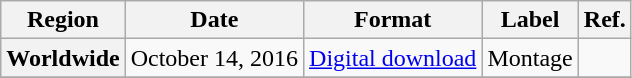<table class="wikitable sortable plainrowheaders">
<tr>
<th scope="col">Region</th>
<th scope="col">Date</th>
<th scope="col">Format</th>
<th scope="col">Label</th>
<th scope="col">Ref.</th>
</tr>
<tr>
<th scope="row">Worldwide</th>
<td>October 14, 2016</td>
<td><a href='#'>Digital download</a></td>
<td>Montage</td>
<td></td>
</tr>
<tr>
</tr>
</table>
